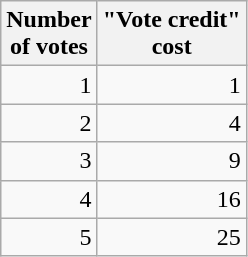<table class="wikitable floatright" style="text-align:right">
<tr>
<th>Number<br>of votes</th>
<th>"Vote credit"<br>cost</th>
</tr>
<tr>
<td>1</td>
<td>1</td>
</tr>
<tr>
<td>2</td>
<td>4</td>
</tr>
<tr>
<td>3</td>
<td>9</td>
</tr>
<tr>
<td>4</td>
<td>16</td>
</tr>
<tr>
<td>5</td>
<td>25</td>
</tr>
</table>
